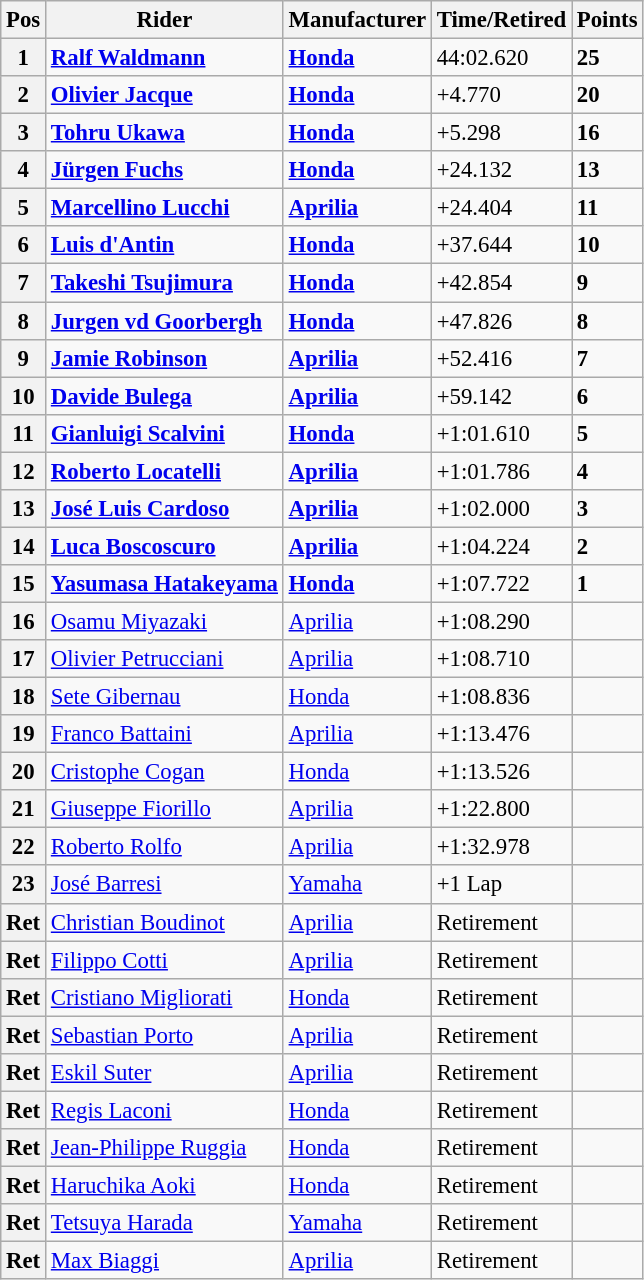<table class="wikitable" style="font-size: 95%;">
<tr>
<th>Pos</th>
<th>Rider</th>
<th>Manufacturer</th>
<th>Time/Retired</th>
<th>Points</th>
</tr>
<tr>
<th>1</th>
<td> <strong><a href='#'>Ralf Waldmann</a></strong></td>
<td><strong><a href='#'>Honda</a></strong></td>
<td>44:02.620</td>
<td><strong>25</strong></td>
</tr>
<tr>
<th>2</th>
<td> <strong><a href='#'>Olivier Jacque</a></strong></td>
<td><strong><a href='#'>Honda</a></strong></td>
<td>+4.770</td>
<td><strong>20</strong></td>
</tr>
<tr>
<th>3</th>
<td> <strong><a href='#'>Tohru Ukawa</a></strong></td>
<td><strong><a href='#'>Honda</a></strong></td>
<td>+5.298</td>
<td><strong>16</strong></td>
</tr>
<tr>
<th>4</th>
<td> <strong><a href='#'>Jürgen Fuchs</a></strong></td>
<td><strong><a href='#'>Honda</a></strong></td>
<td>+24.132</td>
<td><strong>13</strong></td>
</tr>
<tr>
<th>5</th>
<td> <strong><a href='#'>Marcellino Lucchi</a></strong></td>
<td><strong><a href='#'>Aprilia</a></strong></td>
<td>+24.404</td>
<td><strong>11</strong></td>
</tr>
<tr>
<th>6</th>
<td> <strong><a href='#'>Luis d'Antin</a></strong></td>
<td><strong><a href='#'>Honda</a></strong></td>
<td>+37.644</td>
<td><strong>10</strong></td>
</tr>
<tr>
<th>7</th>
<td> <strong><a href='#'>Takeshi Tsujimura</a></strong></td>
<td><strong><a href='#'>Honda</a></strong></td>
<td>+42.854</td>
<td><strong>9</strong></td>
</tr>
<tr>
<th>8</th>
<td> <strong><a href='#'>Jurgen vd Goorbergh</a></strong></td>
<td><strong><a href='#'>Honda</a></strong></td>
<td>+47.826</td>
<td><strong>8</strong></td>
</tr>
<tr>
<th>9</th>
<td> <strong><a href='#'>Jamie Robinson</a></strong></td>
<td><strong><a href='#'>Aprilia</a></strong></td>
<td>+52.416</td>
<td><strong>7</strong></td>
</tr>
<tr>
<th>10</th>
<td> <strong><a href='#'>Davide Bulega</a></strong></td>
<td><strong><a href='#'>Aprilia</a></strong></td>
<td>+59.142</td>
<td><strong>6</strong></td>
</tr>
<tr>
<th>11</th>
<td> <strong><a href='#'>Gianluigi Scalvini</a></strong></td>
<td><strong><a href='#'>Honda</a></strong></td>
<td>+1:01.610</td>
<td><strong>5</strong></td>
</tr>
<tr>
<th>12</th>
<td> <strong><a href='#'>Roberto Locatelli</a></strong></td>
<td><strong><a href='#'>Aprilia</a></strong></td>
<td>+1:01.786</td>
<td><strong>4</strong></td>
</tr>
<tr>
<th>13</th>
<td> <strong><a href='#'>José Luis Cardoso</a></strong></td>
<td><strong><a href='#'>Aprilia</a></strong></td>
<td>+1:02.000</td>
<td><strong>3</strong></td>
</tr>
<tr>
<th>14</th>
<td> <strong><a href='#'>Luca Boscoscuro</a></strong></td>
<td><strong><a href='#'>Aprilia</a></strong></td>
<td>+1:04.224</td>
<td><strong>2</strong></td>
</tr>
<tr>
<th>15</th>
<td> <strong><a href='#'>Yasumasa Hatakeyama</a></strong></td>
<td><strong><a href='#'>Honda</a></strong></td>
<td>+1:07.722</td>
<td><strong>1</strong></td>
</tr>
<tr>
<th>16</th>
<td> <a href='#'>Osamu Miyazaki</a></td>
<td><a href='#'>Aprilia</a></td>
<td>+1:08.290</td>
<td></td>
</tr>
<tr>
<th>17</th>
<td> <a href='#'>Olivier Petrucciani</a></td>
<td><a href='#'>Aprilia</a></td>
<td>+1:08.710</td>
<td></td>
</tr>
<tr>
<th>18</th>
<td> <a href='#'>Sete Gibernau</a></td>
<td><a href='#'>Honda</a></td>
<td>+1:08.836</td>
<td></td>
</tr>
<tr>
<th>19</th>
<td> <a href='#'>Franco Battaini</a></td>
<td><a href='#'>Aprilia</a></td>
<td>+1:13.476</td>
<td></td>
</tr>
<tr>
<th>20</th>
<td> <a href='#'>Cristophe Cogan</a></td>
<td><a href='#'>Honda</a></td>
<td>+1:13.526</td>
<td></td>
</tr>
<tr>
<th>21</th>
<td> <a href='#'>Giuseppe Fiorillo</a></td>
<td><a href='#'>Aprilia</a></td>
<td>+1:22.800</td>
<td></td>
</tr>
<tr>
<th>22</th>
<td> <a href='#'>Roberto Rolfo</a></td>
<td><a href='#'>Aprilia</a></td>
<td>+1:32.978</td>
<td></td>
</tr>
<tr>
<th>23</th>
<td> <a href='#'>José Barresi</a></td>
<td><a href='#'>Yamaha</a></td>
<td>+1 Lap</td>
<td></td>
</tr>
<tr>
<th>Ret</th>
<td> <a href='#'>Christian Boudinot</a></td>
<td><a href='#'>Aprilia</a></td>
<td>Retirement</td>
<td></td>
</tr>
<tr>
<th>Ret</th>
<td> <a href='#'>Filippo Cotti</a></td>
<td><a href='#'>Aprilia</a></td>
<td>Retirement</td>
<td></td>
</tr>
<tr>
<th>Ret</th>
<td> <a href='#'>Cristiano Migliorati</a></td>
<td><a href='#'>Honda</a></td>
<td>Retirement</td>
<td></td>
</tr>
<tr>
<th>Ret</th>
<td> <a href='#'>Sebastian Porto</a></td>
<td><a href='#'>Aprilia</a></td>
<td>Retirement</td>
<td></td>
</tr>
<tr>
<th>Ret</th>
<td> <a href='#'>Eskil Suter</a></td>
<td><a href='#'>Aprilia</a></td>
<td>Retirement</td>
<td></td>
</tr>
<tr>
<th>Ret</th>
<td> <a href='#'>Regis Laconi</a></td>
<td><a href='#'>Honda</a></td>
<td>Retirement</td>
<td></td>
</tr>
<tr>
<th>Ret</th>
<td> <a href='#'>Jean-Philippe Ruggia</a></td>
<td><a href='#'>Honda</a></td>
<td>Retirement</td>
<td></td>
</tr>
<tr>
<th>Ret</th>
<td> <a href='#'>Haruchika Aoki</a></td>
<td><a href='#'>Honda</a></td>
<td>Retirement</td>
<td></td>
</tr>
<tr>
<th>Ret</th>
<td> <a href='#'>Tetsuya Harada</a></td>
<td><a href='#'>Yamaha</a></td>
<td>Retirement</td>
<td></td>
</tr>
<tr>
<th>Ret</th>
<td> <a href='#'>Max Biaggi</a></td>
<td><a href='#'>Aprilia</a></td>
<td>Retirement</td>
<td></td>
</tr>
</table>
